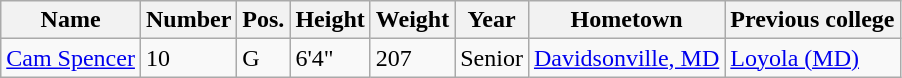<table class="wikitable sortable" border="1">
<tr>
<th>Name</th>
<th>Number</th>
<th>Pos.</th>
<th>Height</th>
<th>Weight</th>
<th>Year</th>
<th>Hometown</th>
<th class="unsortable">Previous college</th>
</tr>
<tr>
<td><a href='#'>Cam Spencer</a></td>
<td>10</td>
<td>G</td>
<td>6'4"</td>
<td>207</td>
<td>Senior</td>
<td><a href='#'>Davidsonville, MD</a></td>
<td><a href='#'>Loyola (MD)</a></td>
</tr>
</table>
